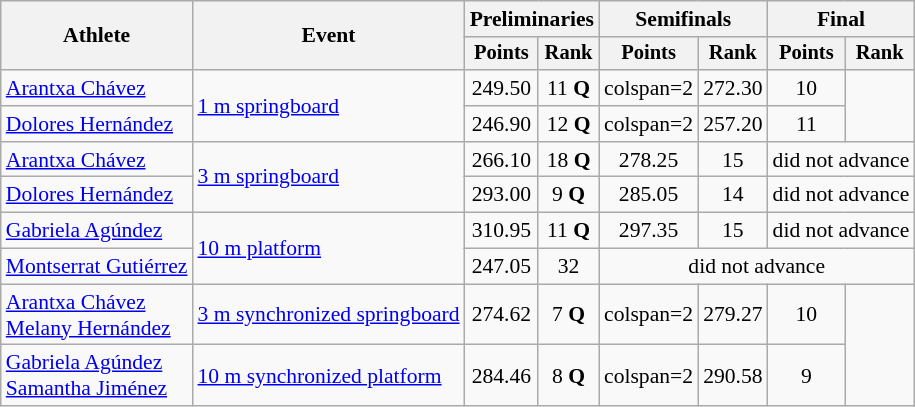<table class=wikitable style="font-size:90%;">
<tr>
<th rowspan="2">Athlete</th>
<th rowspan="2">Event</th>
<th colspan="2">Preliminaries</th>
<th colspan="2">Semifinals</th>
<th colspan="2">Final</th>
</tr>
<tr style="font-size:95%">
<th>Points</th>
<th>Rank</th>
<th>Points</th>
<th>Rank</th>
<th>Points</th>
<th>Rank</th>
</tr>
<tr align=center>
<td align=left><a href='#'>Arantxa Chávez</a></td>
<td align=left rowspan=2><a href='#'>1 m springboard</a></td>
<td>249.50</td>
<td>11 <strong>Q</strong></td>
<td>colspan=2 </td>
<td>272.30</td>
<td>10</td>
</tr>
<tr align=center>
<td align=left><a href='#'>Dolores Hernández</a></td>
<td>246.90</td>
<td>12 <strong>Q</strong></td>
<td>colspan=2 </td>
<td>257.20</td>
<td>11</td>
</tr>
<tr align=center>
<td align=left><a href='#'>Arantxa Chávez</a></td>
<td align=left rowspan=2><a href='#'>3 m springboard</a></td>
<td>266.10</td>
<td>18 <strong>Q</strong></td>
<td>278.25</td>
<td>15</td>
<td colspan=2>did not advance</td>
</tr>
<tr align=center>
<td align=left><a href='#'>Dolores Hernández</a></td>
<td>293.00</td>
<td>9 <strong>Q</strong></td>
<td>285.05</td>
<td>14</td>
<td colspan=2>did not advance</td>
</tr>
<tr align=center>
<td align=left><a href='#'>Gabriela Agúndez</a></td>
<td align=left rowspan=2><a href='#'>10 m platform</a></td>
<td>310.95</td>
<td>11 <strong>Q</strong></td>
<td>297.35</td>
<td>15</td>
<td colspan=2>did not advance</td>
</tr>
<tr align=center>
<td align=left><a href='#'>Montserrat Gutiérrez</a></td>
<td>247.05</td>
<td>32</td>
<td colspan=4>did not advance</td>
</tr>
<tr align=center>
<td align=left><a href='#'>Arantxa Chávez</a><br><a href='#'>Melany Hernández</a></td>
<td align=left><a href='#'>3 m synchronized springboard</a></td>
<td>274.62</td>
<td>7 <strong>Q</strong></td>
<td>colspan=2 </td>
<td>279.27</td>
<td>10</td>
</tr>
<tr align=center>
<td align=left><a href='#'>Gabriela Agúndez</a><br><a href='#'>Samantha Jiménez</a></td>
<td align=left><a href='#'>10 m synchronized platform</a></td>
<td>284.46</td>
<td>8 <strong>Q</strong></td>
<td>colspan=2 </td>
<td>290.58</td>
<td>9</td>
</tr>
</table>
